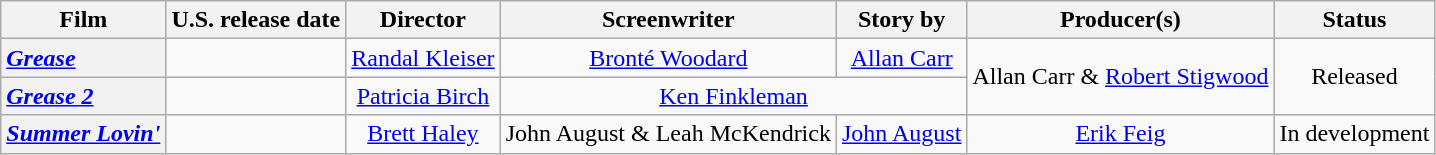<table class="wikitable plainrowheaders" style="text-align:center">
<tr>
<th>Film</th>
<th>U.S. release date</th>
<th>Director</th>
<th>Screenwriter</th>
<th>Story by</th>
<th>Producer(s)</th>
<th>Status</th>
</tr>
<tr>
<th scope="row" style="text-align:left"><em><a href='#'>Grease</a></em></th>
<td style="text-align:left"></td>
<td><a href='#'>Randal Kleiser</a></td>
<td><a href='#'>Bronté Woodard</a></td>
<td><a href='#'>Allan Carr</a></td>
<td rowspan="2">Allan Carr & <a href='#'>Robert Stigwood</a></td>
<td rowspan="2">Released</td>
</tr>
<tr>
<th scope="row" style="text-align:left"><em><a href='#'>Grease 2</a></em></th>
<td style="text-align:left"></td>
<td><a href='#'>Patricia Birch</a></td>
<td colspan="2"><a href='#'>Ken Finkleman</a></td>
</tr>
<tr>
<th scope="row" style="text-align:left"><em><a href='#'>Summer Lovin'</a></em></th>
<td></td>
<td><a href='#'>Brett Haley</a></td>
<td>John August & Leah McKendrick</td>
<td><a href='#'>John August</a></td>
<td><a href='#'>Erik Feig</a></td>
<td>In development</td>
</tr>
</table>
